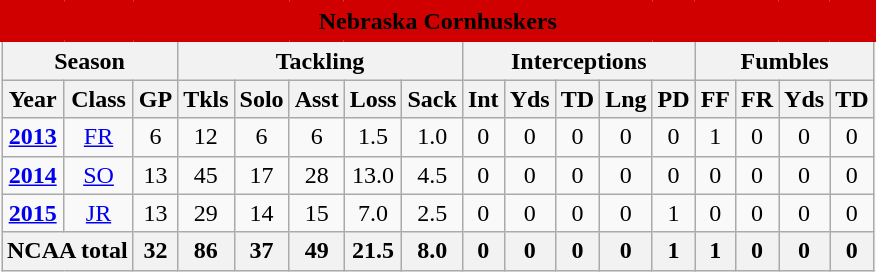<table class=wikitable style="text-align:center;">
<tr>
<td ! colspan="17" style="background:#d00000; border:2px solid #d00000; color:#f5f1e7 text-align:center;;"><strong>Nebraska Cornhuskers</strong></td>
</tr>
<tr>
<th colspan="3" style="text-align:center;">Season</th>
<th colspan="5" style="text-align:center;">Tackling</th>
<th colspan="5" style="text-align:center;">Interceptions</th>
<th colspan="4" style="text-align:center;">Fumbles</th>
</tr>
<tr>
<th>Year</th>
<th>Class</th>
<th>GP</th>
<th>Tkls</th>
<th>Solo</th>
<th>Asst</th>
<th>Loss</th>
<th>Sack</th>
<th>Int</th>
<th>Yds</th>
<th>TD</th>
<th>Lng</th>
<th>PD</th>
<th>FF</th>
<th>FR</th>
<th>Yds</th>
<th>TD</th>
</tr>
<tr style="text-align:center;">
<td><strong><a href='#'>2013</a></strong></td>
<td><a href='#'>FR</a></td>
<td>6</td>
<td>12</td>
<td>6</td>
<td>6</td>
<td>1.5</td>
<td>1.0</td>
<td>0</td>
<td>0</td>
<td>0</td>
<td>0</td>
<td>0</td>
<td>1</td>
<td>0</td>
<td>0</td>
<td>0</td>
</tr>
<tr style="text-align:center;">
<td><strong><a href='#'>2014</a></strong></td>
<td><a href='#'>SO</a></td>
<td>13</td>
<td>45</td>
<td>17</td>
<td>28</td>
<td>13.0</td>
<td>4.5</td>
<td>0</td>
<td>0</td>
<td>0</td>
<td>0</td>
<td>0</td>
<td>0</td>
<td>0</td>
<td>0</td>
<td>0</td>
</tr>
<tr style="text-align:center;">
<td><strong><a href='#'>2015</a></strong></td>
<td><a href='#'>JR</a></td>
<td>13</td>
<td>29</td>
<td>14</td>
<td>15</td>
<td>7.0</td>
<td>2.5</td>
<td>0</td>
<td>0</td>
<td>0</td>
<td>0</td>
<td>1</td>
<td>0</td>
<td>0</td>
<td>0</td>
<td>0</td>
</tr>
<tr style="text-align:center;">
<th colspan="2" style="text-align:center;">NCAA total</th>
<th>32</th>
<th>86</th>
<th>37</th>
<th>49</th>
<th>21.5</th>
<th>8.0</th>
<th>0</th>
<th>0</th>
<th>0</th>
<th>0</th>
<th>1</th>
<th>1</th>
<th>0</th>
<th>0</th>
<th>0</th>
</tr>
</table>
